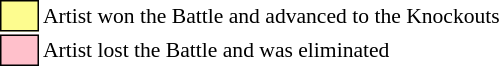<table class="toccolours" style="font-size: 90%; white-space: nowrap;">
<tr>
<td style="background:#fdfc8f; border:1px solid black;">      </td>
<td>Artist won the Battle and advanced to the Knockouts</td>
</tr>
<tr>
<td style="background:pink; border:1px solid black;">      </td>
<td>Artist lost the Battle and was eliminated</td>
</tr>
</table>
